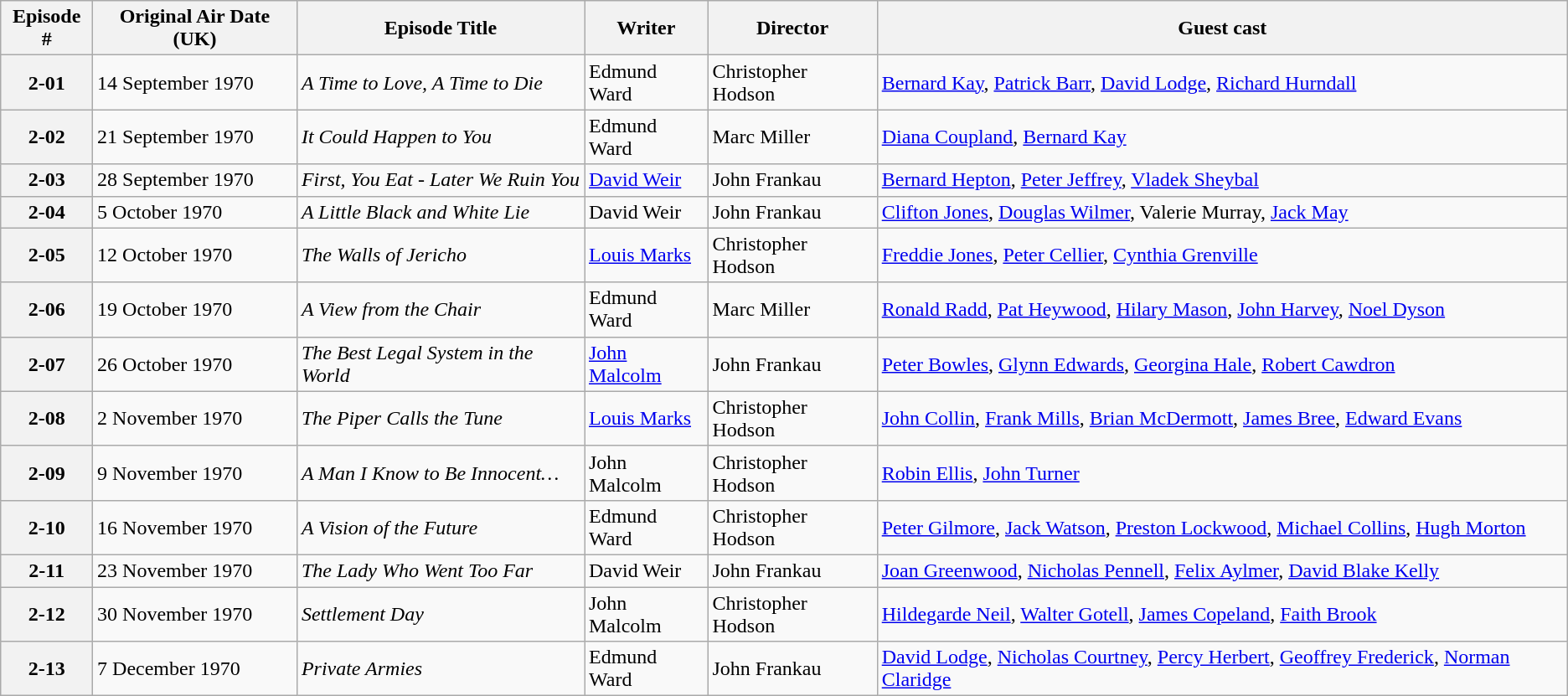<table class="wikitable">
<tr>
<th>Episode #</th>
<th>Original Air Date (UK)</th>
<th>Episode Title</th>
<th>Writer</th>
<th>Director</th>
<th>Guest cast</th>
</tr>
<tr>
<th style="text-align:center;">2-01</th>
<td>14 September 1970</td>
<td><em>A Time to Love, A Time to Die</em></td>
<td>Edmund Ward</td>
<td>Christopher Hodson</td>
<td><a href='#'>Bernard Kay</a>, <a href='#'>Patrick Barr</a>, <a href='#'>David Lodge</a>, <a href='#'>Richard Hurndall</a></td>
</tr>
<tr>
<th style="text-align:center;">2-02</th>
<td>21 September 1970</td>
<td><em>It Could Happen to You</em></td>
<td>Edmund Ward</td>
<td>Marc Miller</td>
<td><a href='#'>Diana Coupland</a>, <a href='#'>Bernard Kay</a></td>
</tr>
<tr>
<th style="text-align:center;">2-03</th>
<td>28 September 1970</td>
<td><em>First, You Eat - Later We Ruin You</em></td>
<td><a href='#'>David Weir</a></td>
<td>John Frankau</td>
<td><a href='#'>Bernard Hepton</a>, <a href='#'>Peter Jeffrey</a>, <a href='#'>Vladek Sheybal</a></td>
</tr>
<tr>
<th style="text-align:center;">2-04</th>
<td>5 October 1970</td>
<td><em>A Little Black and White Lie</em></td>
<td>David Weir</td>
<td>John Frankau</td>
<td><a href='#'>Clifton Jones</a>, <a href='#'>Douglas Wilmer</a>, Valerie Murray, <a href='#'>Jack May</a></td>
</tr>
<tr>
<th style="text-align:center;">2-05</th>
<td>12 October 1970</td>
<td><em>The Walls of Jericho</em></td>
<td><a href='#'>Louis Marks</a></td>
<td>Christopher Hodson</td>
<td><a href='#'>Freddie Jones</a>, <a href='#'>Peter Cellier</a>, <a href='#'>Cynthia Grenville</a></td>
</tr>
<tr>
<th style="text-align:center;">2-06</th>
<td>19 October 1970</td>
<td><em>A View from the Chair</em></td>
<td>Edmund Ward</td>
<td>Marc Miller</td>
<td><a href='#'>Ronald Radd</a>, <a href='#'>Pat Heywood</a>, <a href='#'>Hilary Mason</a>, <a href='#'>John Harvey</a>, <a href='#'>Noel Dyson</a></td>
</tr>
<tr>
<th style="text-align:center;">2-07</th>
<td>26 October 1970</td>
<td><em>The Best Legal System in the World</em></td>
<td><a href='#'>John Malcolm</a></td>
<td>John Frankau</td>
<td><a href='#'>Peter Bowles</a>, <a href='#'>Glynn Edwards</a>, <a href='#'>Georgina Hale</a>, <a href='#'>Robert Cawdron</a></td>
</tr>
<tr>
<th style="text-align:center;">2-08</th>
<td>2 November 1970</td>
<td><em>The Piper Calls the Tune</em></td>
<td><a href='#'>Louis Marks</a></td>
<td>Christopher Hodson</td>
<td><a href='#'>John Collin</a>, <a href='#'>Frank Mills</a>, <a href='#'>Brian McDermott</a>, <a href='#'>James Bree</a>, <a href='#'>Edward Evans</a></td>
</tr>
<tr>
<th style="text-align:center;">2-09</th>
<td>9 November 1970</td>
<td><em>A Man I Know to Be Innocent…</em></td>
<td>John Malcolm</td>
<td>Christopher Hodson</td>
<td><a href='#'>Robin Ellis</a>, <a href='#'>John Turner</a></td>
</tr>
<tr>
<th style="text-align:center;">2-10</th>
<td>16 November 1970</td>
<td><em>A Vision of the Future</em></td>
<td>Edmund Ward</td>
<td>Christopher Hodson</td>
<td><a href='#'>Peter Gilmore</a>, <a href='#'>Jack Watson</a>, <a href='#'>Preston Lockwood</a>, <a href='#'>Michael Collins</a>, <a href='#'>Hugh Morton</a></td>
</tr>
<tr>
<th style="text-align:center;">2-11</th>
<td>23 November 1970</td>
<td><em>The Lady Who Went Too Far</em></td>
<td>David Weir</td>
<td>John Frankau</td>
<td><a href='#'>Joan Greenwood</a>, <a href='#'>Nicholas Pennell</a>, <a href='#'>Felix Aylmer</a>, <a href='#'>David Blake Kelly</a></td>
</tr>
<tr>
<th style="text-align:center;">2-12</th>
<td>30 November 1970</td>
<td><em>Settlement Day</em></td>
<td>John Malcolm</td>
<td>Christopher Hodson</td>
<td><a href='#'>Hildegarde Neil</a>, <a href='#'>Walter Gotell</a>, <a href='#'>James Copeland</a>, <a href='#'>Faith Brook</a></td>
</tr>
<tr>
<th style="text-align:center;">2-13</th>
<td>7 December 1970</td>
<td><em>Private Armies</em></td>
<td>Edmund Ward</td>
<td>John Frankau</td>
<td><a href='#'>David Lodge</a>, <a href='#'>Nicholas Courtney</a>, <a href='#'>Percy Herbert</a>, <a href='#'>Geoffrey Frederick</a>, <a href='#'>Norman Claridge</a></td>
</tr>
</table>
